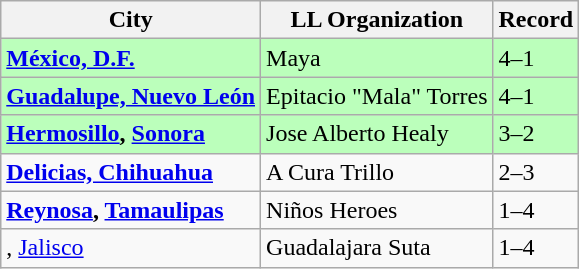<table class="wikitable">
<tr>
<th>City</th>
<th>LL Organization</th>
<th>Record</th>
</tr>
<tr style="background:#bfb;">
<td> <strong><a href='#'>México, D.F.</a></strong></td>
<td>Maya</td>
<td>4–1</td>
</tr>
<tr style="background:#bfb;">
<td> <strong><a href='#'>Guadalupe, Nuevo León</a></strong></td>
<td>Epitacio "Mala" Torres</td>
<td>4–1</td>
</tr>
<tr style="background:#bfb;">
<td> <strong><a href='#'>Hermosillo</a>, <a href='#'>Sonora</a></strong></td>
<td>Jose Alberto Healy</td>
<td>3–2</td>
</tr>
<tr>
<td> <strong><a href='#'>Delicias, Chihuahua</a></strong></td>
<td>A Cura Trillo</td>
<td>2–3</td>
</tr>
<tr>
<td> <strong><a href='#'>Reynosa</a>, <a href='#'>Tamaulipas</a></strong></td>
<td>Niños Heroes</td>
<td>1–4</td>
</tr>
<tr>
<td>, <a href='#'>Jalisco</a><strong></td>
<td>Guadalajara Suta</td>
<td>1–4</td>
</tr>
</table>
